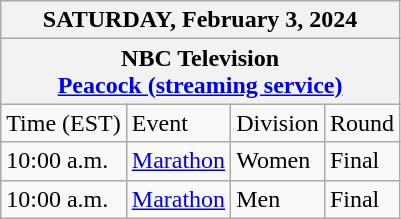<table class="wikitable sortable">
<tr>
<th colspan="6">SATURDAY, February 3, 2024</th>
</tr>
<tr>
<th colspan="6">NBC Television<br><a href='#'>Peacock (streaming service)</a></th>
</tr>
<tr>
<td>Time (EST)</td>
<td>Event</td>
<td>Division</td>
<td>Round</td>
</tr>
<tr>
<td>10:00 a.m.</td>
<td><a href='#'>Marathon</a></td>
<td>Women</td>
<td>Final</td>
</tr>
<tr>
<td>10:00 a.m.</td>
<td><a href='#'>Marathon</a></td>
<td>Men</td>
<td>Final</td>
</tr>
</table>
